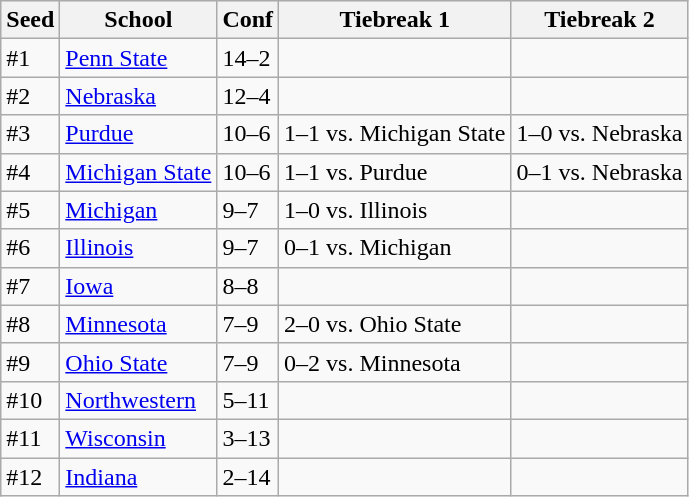<table class="wikitable">
<tr style="background:#efefef;">
<th>Seed</th>
<th>School</th>
<th>Conf</th>
<th>Tiebreak 1</th>
<th>Tiebreak 2</th>
</tr>
<tr>
<td>#1</td>
<td><a href='#'>Penn State</a></td>
<td>14–2</td>
<td></td>
<td></td>
</tr>
<tr>
<td>#2</td>
<td><a href='#'>Nebraska</a></td>
<td>12–4</td>
<td></td>
<td></td>
</tr>
<tr>
<td>#3</td>
<td><a href='#'>Purdue</a></td>
<td>10–6</td>
<td>1–1 vs. Michigan State</td>
<td>1–0 vs. Nebraska</td>
</tr>
<tr>
<td>#4</td>
<td><a href='#'>Michigan State</a></td>
<td>10–6</td>
<td>1–1 vs. Purdue</td>
<td>0–1 vs. Nebraska</td>
</tr>
<tr>
<td>#5</td>
<td><a href='#'>Michigan</a></td>
<td>9–7</td>
<td>1–0 vs. Illinois</td>
<td></td>
</tr>
<tr>
<td>#6</td>
<td><a href='#'>Illinois</a></td>
<td>9–7</td>
<td>0–1 vs. Michigan</td>
<td></td>
</tr>
<tr>
<td>#7</td>
<td><a href='#'>Iowa</a></td>
<td>8–8</td>
<td></td>
<td></td>
</tr>
<tr>
<td>#8</td>
<td><a href='#'>Minnesota</a></td>
<td>7–9</td>
<td>2–0 vs. Ohio State</td>
<td></td>
</tr>
<tr>
<td>#9</td>
<td><a href='#'>Ohio State</a></td>
<td>7–9</td>
<td>0–2 vs. Minnesota</td>
<td></td>
</tr>
<tr>
<td>#10</td>
<td><a href='#'>Northwestern</a></td>
<td>5–11</td>
<td></td>
<td></td>
</tr>
<tr>
<td>#11</td>
<td><a href='#'>Wisconsin</a></td>
<td>3–13</td>
<td></td>
<td></td>
</tr>
<tr>
<td>#12</td>
<td><a href='#'>Indiana</a></td>
<td>2–14</td>
<td></td>
<td></td>
</tr>
</table>
